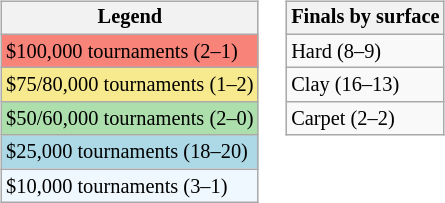<table>
<tr valign=top>
<td><br><table class=wikitable style="font-size:85%">
<tr>
<th>Legend</th>
</tr>
<tr style="background:#f88379;">
<td>$100,000 tournaments (2–1)</td>
</tr>
<tr style="background:#f7e98e;">
<td>$75/80,000 tournaments (1–2)</td>
</tr>
<tr style="background:#addfad">
<td>$50/60,000 tournaments (2–0)</td>
</tr>
<tr style="background:lightblue;">
<td>$25,000 tournaments (18–20)</td>
</tr>
<tr style="background:#f0f8ff;">
<td>$10,000 tournaments (3–1)</td>
</tr>
</table>
</td>
<td><br><table class=wikitable style="font-size:85%">
<tr>
<th>Finals by surface</th>
</tr>
<tr>
<td>Hard (8–9)</td>
</tr>
<tr>
<td>Clay (16–13)</td>
</tr>
<tr>
<td>Carpet (2–2)</td>
</tr>
</table>
</td>
</tr>
</table>
